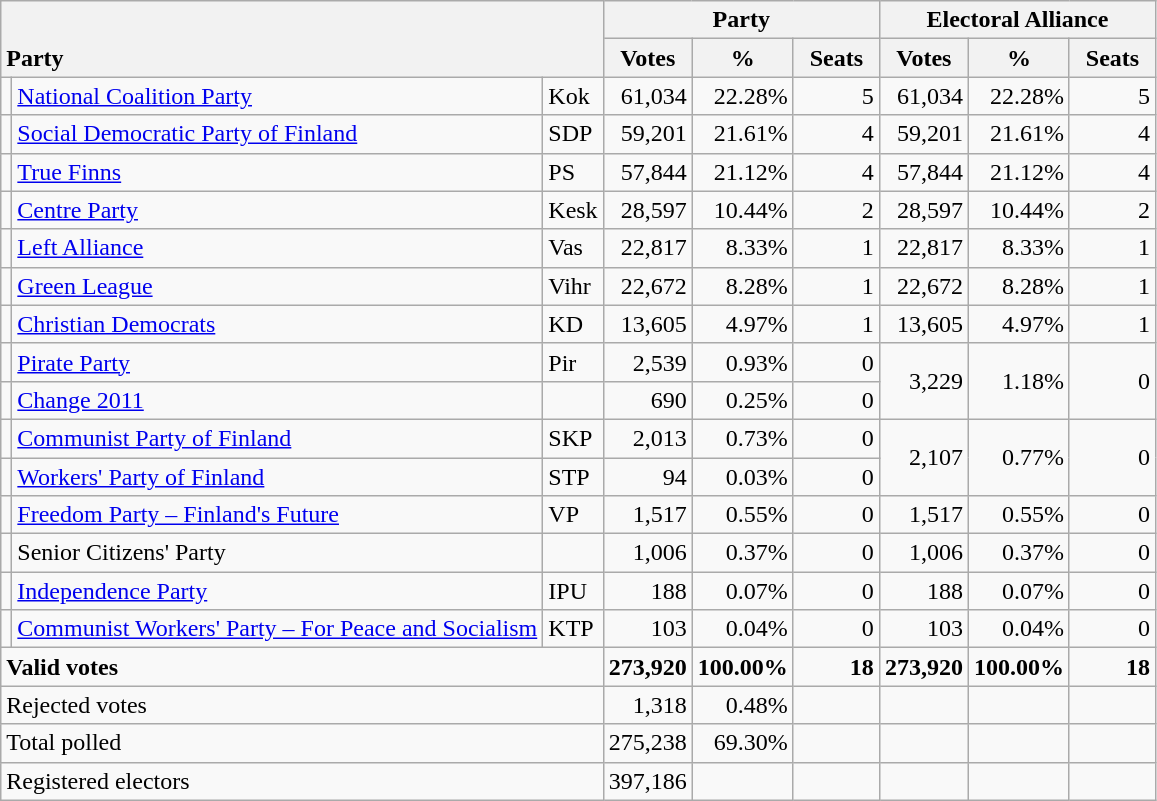<table class="wikitable" border="1" style="text-align:right;">
<tr>
<th style="text-align:left;" valign=bottom rowspan=2 colspan=3>Party</th>
<th colspan=3>Party</th>
<th colspan=3>Electoral Alliance</th>
</tr>
<tr>
<th align=center valign=bottom width="50">Votes</th>
<th align=center valign=bottom width="50">%</th>
<th align=center valign=bottom width="50">Seats</th>
<th align=center valign=bottom width="50">Votes</th>
<th align=center valign=bottom width="50">%</th>
<th align=center valign=bottom width="50">Seats</th>
</tr>
<tr>
<td></td>
<td align=left><a href='#'>National Coalition Party</a></td>
<td align=left>Kok</td>
<td>61,034</td>
<td>22.28%</td>
<td>5</td>
<td>61,034</td>
<td>22.28%</td>
<td>5</td>
</tr>
<tr>
<td></td>
<td align=left style="white-space: nowrap;"><a href='#'>Social Democratic Party of Finland</a></td>
<td align=left>SDP</td>
<td>59,201</td>
<td>21.61%</td>
<td>4</td>
<td>59,201</td>
<td>21.61%</td>
<td>4</td>
</tr>
<tr>
<td></td>
<td align=left><a href='#'>True Finns</a></td>
<td align=left>PS</td>
<td>57,844</td>
<td>21.12%</td>
<td>4</td>
<td>57,844</td>
<td>21.12%</td>
<td>4</td>
</tr>
<tr>
<td></td>
<td align=left><a href='#'>Centre Party</a></td>
<td align=left>Kesk</td>
<td>28,597</td>
<td>10.44%</td>
<td>2</td>
<td>28,597</td>
<td>10.44%</td>
<td>2</td>
</tr>
<tr>
<td></td>
<td align=left><a href='#'>Left Alliance</a></td>
<td align=left>Vas</td>
<td>22,817</td>
<td>8.33%</td>
<td>1</td>
<td>22,817</td>
<td>8.33%</td>
<td>1</td>
</tr>
<tr>
<td></td>
<td align=left><a href='#'>Green League</a></td>
<td align=left>Vihr</td>
<td>22,672</td>
<td>8.28%</td>
<td>1</td>
<td>22,672</td>
<td>8.28%</td>
<td>1</td>
</tr>
<tr>
<td></td>
<td align=left><a href='#'>Christian Democrats</a></td>
<td align=left>KD</td>
<td>13,605</td>
<td>4.97%</td>
<td>1</td>
<td>13,605</td>
<td>4.97%</td>
<td>1</td>
</tr>
<tr>
<td></td>
<td align=left><a href='#'>Pirate Party</a></td>
<td align=left>Pir</td>
<td>2,539</td>
<td>0.93%</td>
<td>0</td>
<td rowspan=2>3,229</td>
<td rowspan=2>1.18%</td>
<td rowspan=2>0</td>
</tr>
<tr>
<td></td>
<td align=left><a href='#'>Change 2011</a></td>
<td align=left></td>
<td>690</td>
<td>0.25%</td>
<td>0</td>
</tr>
<tr>
<td></td>
<td align=left><a href='#'>Communist Party of Finland</a></td>
<td align=left>SKP</td>
<td>2,013</td>
<td>0.73%</td>
<td>0</td>
<td rowspan=2>2,107</td>
<td rowspan=2>0.77%</td>
<td rowspan=2>0</td>
</tr>
<tr>
<td></td>
<td align=left><a href='#'>Workers' Party of Finland</a></td>
<td align=left>STP</td>
<td>94</td>
<td>0.03%</td>
<td>0</td>
</tr>
<tr>
<td></td>
<td align=left><a href='#'>Freedom Party – Finland's Future</a></td>
<td align=left>VP</td>
<td>1,517</td>
<td>0.55%</td>
<td>0</td>
<td>1,517</td>
<td>0.55%</td>
<td>0</td>
</tr>
<tr>
<td></td>
<td align=left>Senior Citizens' Party</td>
<td align=left></td>
<td>1,006</td>
<td>0.37%</td>
<td>0</td>
<td>1,006</td>
<td>0.37%</td>
<td>0</td>
</tr>
<tr>
<td></td>
<td align=left><a href='#'>Independence Party</a></td>
<td align=left>IPU</td>
<td>188</td>
<td>0.07%</td>
<td>0</td>
<td>188</td>
<td>0.07%</td>
<td>0</td>
</tr>
<tr>
<td></td>
<td align=left><a href='#'>Communist Workers' Party – For Peace and Socialism</a></td>
<td align=left>KTP</td>
<td>103</td>
<td>0.04%</td>
<td>0</td>
<td>103</td>
<td>0.04%</td>
<td>0</td>
</tr>
<tr style="font-weight:bold">
<td align=left colspan=3>Valid votes</td>
<td>273,920</td>
<td>100.00%</td>
<td>18</td>
<td>273,920</td>
<td>100.00%</td>
<td>18</td>
</tr>
<tr>
<td align=left colspan=3>Rejected votes</td>
<td>1,318</td>
<td>0.48%</td>
<td></td>
<td></td>
<td></td>
<td></td>
</tr>
<tr>
<td align=left colspan=3>Total polled</td>
<td>275,238</td>
<td>69.30%</td>
<td></td>
<td></td>
<td></td>
<td></td>
</tr>
<tr>
<td align=left colspan=3>Registered electors</td>
<td>397,186</td>
<td></td>
<td></td>
<td></td>
<td></td>
<td></td>
</tr>
</table>
